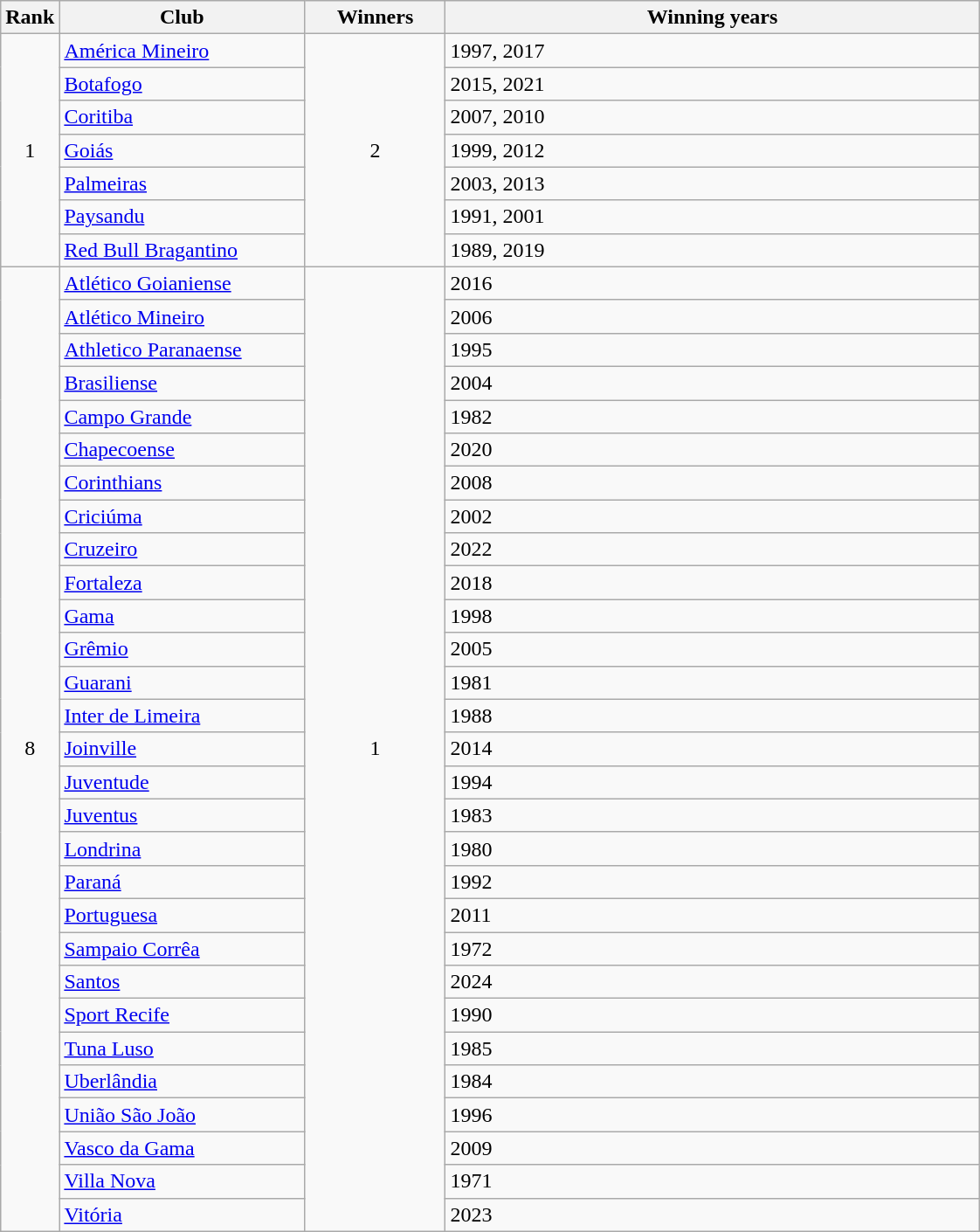<table class="wikitable sortable">
<tr>
<th>Rank</th>
<th style="width:180px">Club</th>
<th style="width:100px">Winners</th>
<th style="width:400px">Winning years</th>
</tr>
<tr>
<td rowspan=7 align=center>1</td>
<td> <a href='#'>América Mineiro</a></td>
<td rowspan=7 align=center>2</td>
<td>1997, 2017</td>
</tr>
<tr>
<td> <a href='#'>Botafogo</a></td>
<td>2015, 2021</td>
</tr>
<tr>
<td> <a href='#'>Coritiba</a></td>
<td>2007, 2010</td>
</tr>
<tr>
<td> <a href='#'>Goiás</a></td>
<td>1999, 2012</td>
</tr>
<tr>
<td> <a href='#'>Palmeiras</a></td>
<td>2003, 2013</td>
</tr>
<tr>
<td> <a href='#'>Paysandu</a></td>
<td>1991, 2001</td>
</tr>
<tr>
<td> <a href='#'>Red Bull Bragantino</a></td>
<td>1989, 2019</td>
</tr>
<tr>
<td rowspan=29 align=center>8</td>
<td> <a href='#'>Atlético Goianiense</a></td>
<td rowspan=29 align=center>1</td>
<td>2016</td>
</tr>
<tr>
<td> <a href='#'>Atlético Mineiro</a></td>
<td>2006</td>
</tr>
<tr>
<td> <a href='#'>Athletico Paranaense</a></td>
<td>1995</td>
</tr>
<tr>
<td> <a href='#'>Brasiliense</a></td>
<td>2004</td>
</tr>
<tr>
<td> <a href='#'>Campo Grande</a></td>
<td>1982</td>
</tr>
<tr>
<td> <a href='#'>Chapecoense</a></td>
<td>2020</td>
</tr>
<tr>
<td> <a href='#'>Corinthians</a></td>
<td>2008</td>
</tr>
<tr>
<td> <a href='#'>Criciúma</a></td>
<td>2002</td>
</tr>
<tr>
<td> <a href='#'>Cruzeiro</a></td>
<td>2022</td>
</tr>
<tr>
<td> <a href='#'>Fortaleza</a></td>
<td>2018</td>
</tr>
<tr>
<td> <a href='#'>Gama</a></td>
<td>1998</td>
</tr>
<tr>
<td> <a href='#'>Grêmio</a></td>
<td>2005</td>
</tr>
<tr>
<td> <a href='#'>Guarani</a></td>
<td>1981</td>
</tr>
<tr>
<td> <a href='#'>Inter de Limeira</a></td>
<td>1988</td>
</tr>
<tr>
<td> <a href='#'>Joinville</a></td>
<td>2014</td>
</tr>
<tr>
<td> <a href='#'>Juventude</a></td>
<td>1994</td>
</tr>
<tr>
<td> <a href='#'>Juventus</a></td>
<td>1983</td>
</tr>
<tr>
<td> <a href='#'>Londrina</a></td>
<td>1980</td>
</tr>
<tr>
<td> <a href='#'>Paraná</a></td>
<td>1992</td>
</tr>
<tr>
<td> <a href='#'>Portuguesa</a></td>
<td>2011</td>
</tr>
<tr>
<td> <a href='#'>Sampaio Corrêa</a></td>
<td>1972</td>
</tr>
<tr>
<td> <a href='#'>Santos</a></td>
<td>2024</td>
</tr>
<tr>
<td> <a href='#'>Sport Recife</a></td>
<td>1990</td>
</tr>
<tr>
<td> <a href='#'>Tuna Luso</a></td>
<td>1985</td>
</tr>
<tr>
<td> <a href='#'>Uberlândia</a></td>
<td>1984</td>
</tr>
<tr>
<td> <a href='#'>União São João</a></td>
<td>1996</td>
</tr>
<tr>
<td> <a href='#'>Vasco da Gama</a></td>
<td>2009</td>
</tr>
<tr>
<td> <a href='#'>Villa Nova</a></td>
<td>1971</td>
</tr>
<tr>
<td> <a href='#'>Vitória</a></td>
<td>2023</td>
</tr>
</table>
